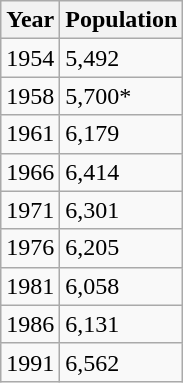<table class="wikitable">
<tr>
<th>Year</th>
<th>Population</th>
</tr>
<tr>
<td>1954</td>
<td>5,492</td>
</tr>
<tr>
<td>1958</td>
<td>5,700*</td>
</tr>
<tr>
<td>1961</td>
<td>6,179</td>
</tr>
<tr>
<td>1966</td>
<td>6,414</td>
</tr>
<tr>
<td>1971</td>
<td>6,301</td>
</tr>
<tr>
<td>1976</td>
<td>6,205</td>
</tr>
<tr>
<td>1981</td>
<td>6,058</td>
</tr>
<tr>
<td>1986</td>
<td>6,131</td>
</tr>
<tr>
<td>1991</td>
<td>6,562</td>
</tr>
</table>
